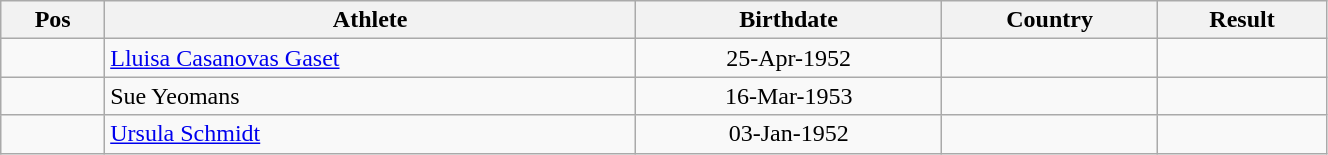<table class="wikitable"  style="text-align:center; width:70%;">
<tr>
<th>Pos</th>
<th>Athlete</th>
<th>Birthdate</th>
<th>Country</th>
<th>Result</th>
</tr>
<tr>
<td align=center></td>
<td align=left><a href='#'>Lluisa Casanovas Gaset</a></td>
<td>25-Apr-1952</td>
<td align=left></td>
<td></td>
</tr>
<tr>
<td align=center></td>
<td align=left>Sue Yeomans</td>
<td>16-Mar-1953</td>
<td align=left></td>
<td></td>
</tr>
<tr>
<td align=center></td>
<td align=left><a href='#'>Ursula Schmidt</a></td>
<td>03-Jan-1952</td>
<td align=left></td>
<td></td>
</tr>
</table>
